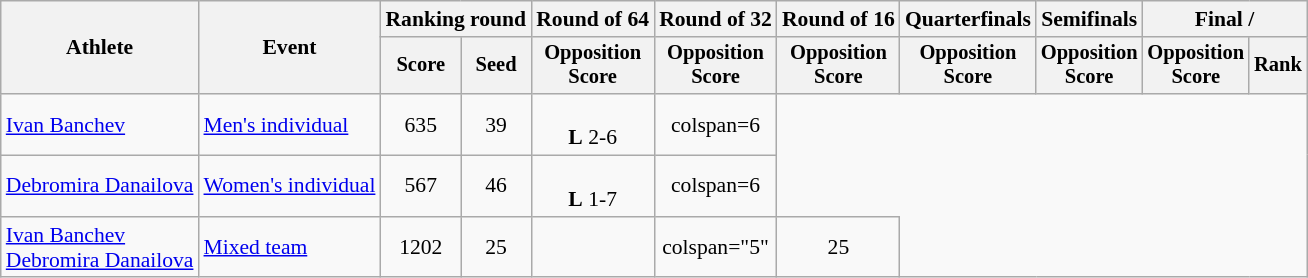<table class="wikitable" style="text-align:center; font-size:90%">
<tr>
<th rowspan="2">Athlete</th>
<th rowspan="2">Event</th>
<th colspan="2">Ranking round</th>
<th>Round of 64</th>
<th>Round of 32</th>
<th>Round of 16</th>
<th>Quarterfinals</th>
<th>Semifinals</th>
<th colspan="2">Final / </th>
</tr>
<tr style="font-size:95%">
<th>Score</th>
<th>Seed</th>
<th>Opposition<br>Score</th>
<th>Opposition<br>Score</th>
<th>Opposition<br>Score</th>
<th>Opposition<br>Score</th>
<th>Opposition<br>Score</th>
<th>Opposition<br>Score</th>
<th>Rank</th>
</tr>
<tr>
<td align="left"><a href='#'>Ivan Banchev</a></td>
<td align="left"><a href='#'>Men's individual</a></td>
<td>635</td>
<td>39</td>
<td><br><strong>L</strong> 2-6</td>
<td>colspan=6 </td>
</tr>
<tr>
<td align="left"><a href='#'>Debromira Danailova</a></td>
<td align="left"><a href='#'>Women's individual</a></td>
<td>567</td>
<td>46</td>
<td><br><strong>L</strong> 1-7</td>
<td>colspan=6 </td>
</tr>
<tr>
<td align="left"><a href='#'>Ivan Banchev</a><br><a href='#'>Debromira Danailova</a></td>
<td align="left"><a href='#'>Mixed team</a></td>
<td>1202</td>
<td>25</td>
<td></td>
<td>colspan="5" </td>
<td>25</td>
</tr>
</table>
